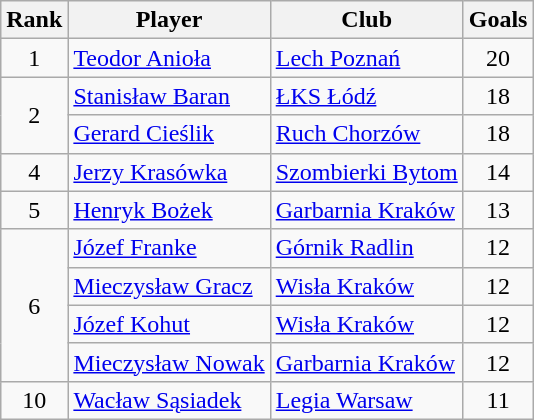<table class="wikitable" style="text-align:center">
<tr>
<th>Rank</th>
<th>Player</th>
<th>Club</th>
<th>Goals</th>
</tr>
<tr>
<td rowspan="1">1</td>
<td align="left"> <a href='#'>Teodor Anioła</a></td>
<td align="left"><a href='#'>Lech Poznań</a></td>
<td>20</td>
</tr>
<tr>
<td rowspan="2">2</td>
<td align="left"> <a href='#'>Stanisław Baran</a></td>
<td align="left"><a href='#'>ŁKS Łódź</a></td>
<td>18</td>
</tr>
<tr>
<td align="left"> <a href='#'>Gerard Cieślik</a></td>
<td align="left"><a href='#'>Ruch Chorzów</a></td>
<td>18</td>
</tr>
<tr>
<td rowspan="1">4</td>
<td align="left"> <a href='#'>Jerzy Krasówka</a></td>
<td align="left"><a href='#'>Szombierki Bytom</a></td>
<td>14</td>
</tr>
<tr>
<td rowspan="1">5</td>
<td align="left"> <a href='#'>Henryk Bożek</a></td>
<td align="left"><a href='#'>Garbarnia Kraków</a></td>
<td>13</td>
</tr>
<tr>
<td rowspan="4">6</td>
<td align="left"> <a href='#'>Józef Franke</a></td>
<td align="left"><a href='#'>Górnik Radlin</a></td>
<td>12</td>
</tr>
<tr>
<td align="left"> <a href='#'>Mieczysław Gracz</a></td>
<td align="left"><a href='#'>Wisła Kraków</a></td>
<td>12</td>
</tr>
<tr>
<td align="left"> <a href='#'>Józef Kohut</a></td>
<td align="left"><a href='#'>Wisła Kraków</a></td>
<td>12</td>
</tr>
<tr>
<td align="left"> <a href='#'>Mieczysław Nowak</a></td>
<td align="left"><a href='#'>Garbarnia Kraków</a></td>
<td>12</td>
</tr>
<tr>
<td rowspan="1">10</td>
<td align="left"> <a href='#'>Wacław Sąsiadek</a></td>
<td align="left"><a href='#'>Legia Warsaw</a></td>
<td>11</td>
</tr>
</table>
